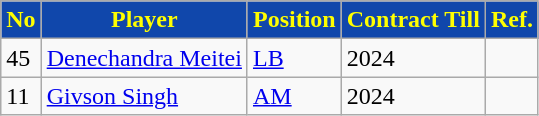<table class="wikitable">
<tr>
<th style="background:#1047AB; color:#FFFF00;">No</th>
<th style="background:#1047AB; color:#FFFF00;">Player</th>
<th style="background:#1047AB; color:#FFFF00;">Position</th>
<th style="background:#1047AB; color:#FFFF00;">Contract Till</th>
<th style="background:#1047AB; color:#FFFF00;">Ref.</th>
</tr>
<tr>
<td>45</td>
<td> <a href='#'>Denechandra Meitei</a></td>
<td><a href='#'>LB</a></td>
<td>2024</td>
<td></td>
</tr>
<tr>
<td>11</td>
<td> <a href='#'>Givson Singh</a></td>
<td><a href='#'>AM</a></td>
<td>2024</td>
<td></td>
</tr>
</table>
